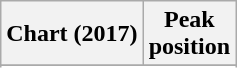<table class="wikitable plainrowheaders" style="text-align:center">
<tr>
<th scope="col">Chart (2017)</th>
<th scope="col">Peak<br>position</th>
</tr>
<tr>
</tr>
<tr>
</tr>
<tr>
</tr>
</table>
